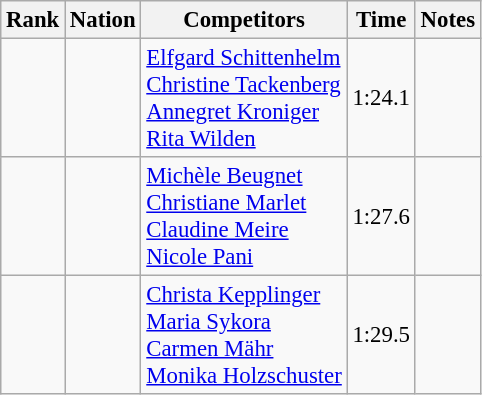<table class="wikitable sortable" style="text-align:center; font-size:95%">
<tr>
<th>Rank</th>
<th>Nation</th>
<th>Competitors</th>
<th>Time</th>
<th>Notes</th>
</tr>
<tr>
<td></td>
<td align=left></td>
<td align=left><a href='#'>Elfgard Schittenhelm</a><br><a href='#'>Christine Tackenberg</a><br><a href='#'>Annegret Kroniger</a><br><a href='#'>Rita Wilden</a></td>
<td>1:24.1</td>
<td></td>
</tr>
<tr>
<td></td>
<td align=left></td>
<td align=left><a href='#'>Michèle Beugnet</a><br><a href='#'>Christiane Marlet</a><br><a href='#'>Claudine Meire</a><br><a href='#'>Nicole Pani</a></td>
<td>1:27.6</td>
<td></td>
</tr>
<tr>
<td></td>
<td align=left></td>
<td align=left><a href='#'>Christa Kepplinger</a><br><a href='#'>Maria Sykora</a><br><a href='#'>Carmen Mähr</a><br><a href='#'>Monika Holzschuster</a></td>
<td>1:29.5</td>
<td></td>
</tr>
</table>
